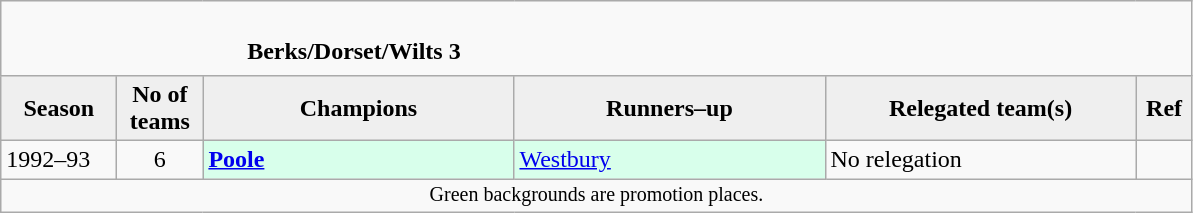<table class="wikitable" style="text-align: left;">
<tr>
<td colspan="11" cellpadding="0" cellspacing="0"><br><table border="0" style="width:100%;" cellpadding="0" cellspacing="0">
<tr>
<td style="width:20%; border:0;"></td>
<td style="border:0;"><strong>	Berks/Dorset/Wilts 3</strong></td>
<td style="width:20%; border:0;"></td>
</tr>
</table>
</td>
</tr>
<tr>
<th style="background:#efefef; width:70px;">Season</th>
<th style="background:#efefef; width:50px;">No of teams</th>
<th style="background:#efefef; width:200px;">Champions</th>
<th style="background:#efefef; width:200px;">Runners–up</th>
<th style="background:#efefef; width:200px;">Relegated team(s)</th>
<th style="background:#efefef; width:30px;">Ref</th>
</tr>
<tr align=left>
<td>1992–93</td>
<td style="text-align: center;">6</td>
<td style="background:#d8ffeb;"><strong><a href='#'>Poole</a></strong></td>
<td style="background:#d8ffeb;"><a href='#'>Westbury</a></td>
<td>No relegation</td>
<td></td>
</tr>
<tr>
<td colspan="15"  style="border:0; font-size:smaller; text-align:center;">Green backgrounds are promotion places.</td>
</tr>
</table>
